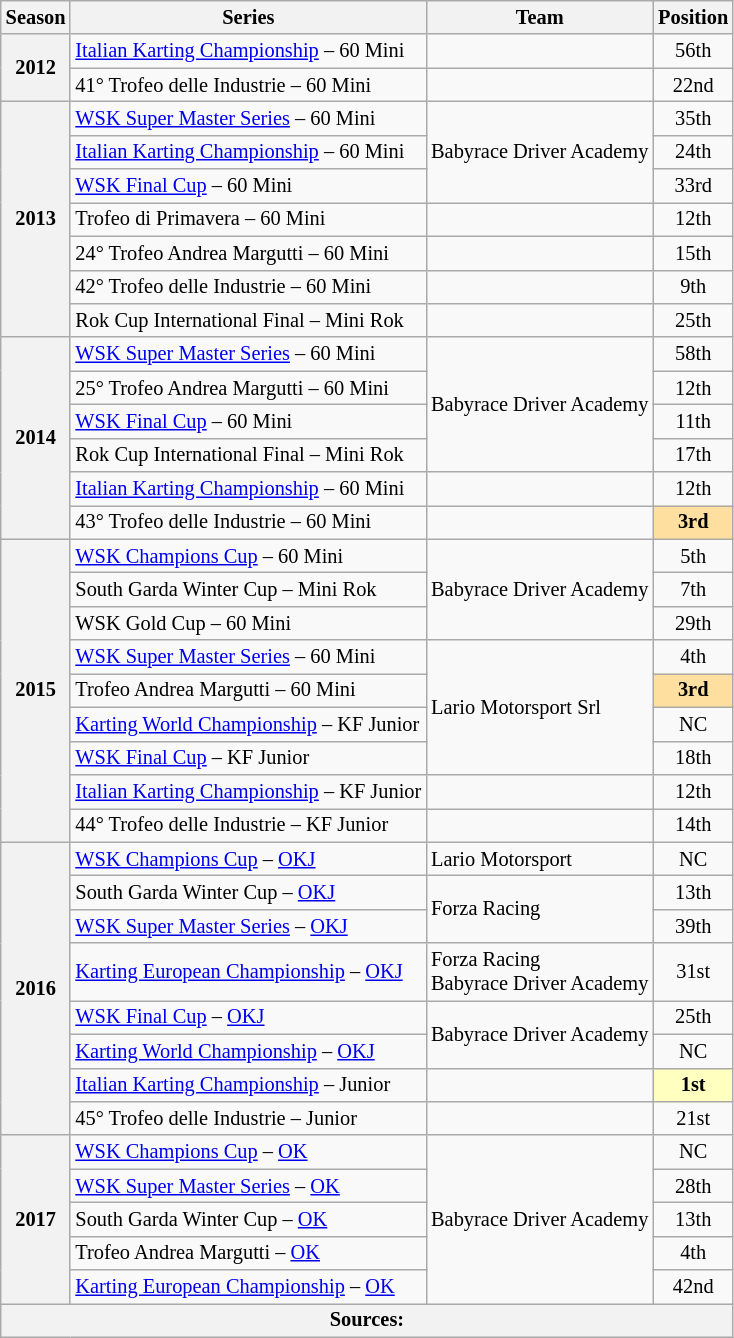<table class="wikitable" style="font-size: 85%; text-align:center">
<tr>
<th>Season</th>
<th>Series</th>
<th>Team</th>
<th>Position</th>
</tr>
<tr>
<th rowspan="2">2012</th>
<td align="left"><a href='#'>Italian Karting Championship</a> – 60 Mini</td>
<td align="left"></td>
<td style="background:#;">56th</td>
</tr>
<tr>
<td align="left">41° Trofeo delle Industrie – 60 Mini</td>
<td align="left"></td>
<td style="background:#;">22nd</td>
</tr>
<tr>
<th rowspan="7">2013</th>
<td align="left"><a href='#'>WSK Super Master Series</a> – 60 Mini</td>
<td align="left" rowspan="3">Babyrace Driver Academy</td>
<td style="background:#;">35th</td>
</tr>
<tr>
<td align="left"><a href='#'>Italian Karting Championship</a> – 60 Mini</td>
<td style="background:#;">24th</td>
</tr>
<tr>
<td align="left"><a href='#'>WSK Final Cup</a> – 60 Mini</td>
<td style="background:#;">33rd</td>
</tr>
<tr>
<td align="left">Trofeo di Primavera – 60 Mini</td>
<td align="left"></td>
<td style="background:#;">12th</td>
</tr>
<tr>
<td align="left">24° Trofeo Andrea Margutti – 60 Mini</td>
<td align="left"></td>
<td style="background:#;">15th</td>
</tr>
<tr>
<td align="left">42° Trofeo delle Industrie – 60 Mini</td>
<td align="left"></td>
<td style="background:#;">9th</td>
</tr>
<tr>
<td align="left">Rok Cup International Final – Mini Rok</td>
<td align="left"></td>
<td style="background:#;">25th</td>
</tr>
<tr>
<th rowspan="6">2014</th>
<td align="left"><a href='#'>WSK Super Master Series</a> – 60 Mini</td>
<td align="left" rowspan="4">Babyrace Driver Academy</td>
<td style="background:#;">58th</td>
</tr>
<tr>
<td align="left">25° Trofeo Andrea Margutti – 60 Mini</td>
<td style="background:#;">12th</td>
</tr>
<tr>
<td align="left"><a href='#'>WSK Final Cup</a> – 60 Mini</td>
<td style="background:#;">11th</td>
</tr>
<tr>
<td align="left">Rok Cup International Final – Mini Rok</td>
<td style="background:#;">17th</td>
</tr>
<tr>
<td align="left"><a href='#'>Italian Karting Championship</a> – 60 Mini</td>
<td align="left"></td>
<td style="background:#;">12th</td>
</tr>
<tr>
<td align="left">43° Trofeo delle Industrie – 60 Mini</td>
<td align="left"></td>
<td style="background:#ffdf9f;"><strong>3rd</strong></td>
</tr>
<tr>
<th rowspan="9">2015</th>
<td align="left"><a href='#'>WSK Champions Cup</a> – 60 Mini</td>
<td align="left" rowspan="3">Babyrace Driver Academy</td>
<td style="background:#;">5th</td>
</tr>
<tr>
<td align="left">South Garda Winter Cup – Mini Rok</td>
<td style="background:#;">7th</td>
</tr>
<tr>
<td align="left">WSK Gold Cup – 60 Mini</td>
<td style="background:#;">29th</td>
</tr>
<tr>
<td align="left"><a href='#'>WSK Super Master Series</a> – 60 Mini</td>
<td align="left" rowspan="4">Lario Motorsport Srl</td>
<td style="background:#;">4th</td>
</tr>
<tr>
<td align="left">Trofeo Andrea Margutti – 60 Mini</td>
<td style="background:#ffdf9f;"><strong>3rd</strong></td>
</tr>
<tr>
<td align="left"><a href='#'>Karting World Championship</a> – KF Junior</td>
<td style="background:#;">NC</td>
</tr>
<tr>
<td align="left"><a href='#'>WSK Final Cup</a> – KF Junior</td>
<td style="background:#;">18th</td>
</tr>
<tr>
<td align="left"><a href='#'>Italian Karting Championship</a> – KF Junior</td>
<td align="left"></td>
<td style="background:#;">12th</td>
</tr>
<tr>
<td align="left">44° Trofeo delle Industrie – KF Junior</td>
<td align="left"></td>
<td style="background:#;">14th</td>
</tr>
<tr>
<th rowspan="8">2016</th>
<td align="left"><a href='#'>WSK Champions Cup</a> – <a href='#'>OKJ</a></td>
<td align="left">Lario Motorsport</td>
<td style="background:#;">NC</td>
</tr>
<tr>
<td align="left">South Garda Winter Cup – <a href='#'>OKJ</a></td>
<td align="left" rowspan="2">Forza Racing</td>
<td style="background:#;">13th</td>
</tr>
<tr>
<td align="left"><a href='#'>WSK Super Master Series</a> – <a href='#'>OKJ</a></td>
<td style="background:#;">39th</td>
</tr>
<tr>
<td align="left"><a href='#'>Karting European Championship</a> – <a href='#'>OKJ</a></td>
<td align="left">Forza Racing<br>Babyrace Driver Academy</td>
<td style="background:#;">31st</td>
</tr>
<tr>
<td align="left"><a href='#'>WSK Final Cup</a> – <a href='#'>OKJ</a></td>
<td align="left" rowspan="2">Babyrace Driver Academy</td>
<td style="background:#;">25th</td>
</tr>
<tr>
<td align="left"><a href='#'>Karting World Championship</a> – <a href='#'>OKJ</a></td>
<td style="background:#;">NC</td>
</tr>
<tr>
<td align="left"><a href='#'>Italian Karting Championship</a> – Junior</td>
<td align="left"></td>
<td style="background:#FFFFBF;"><strong>1st</strong></td>
</tr>
<tr>
<td align="left">45° Trofeo delle Industrie – Junior</td>
<td align="left"></td>
<td style="background:#;">21st</td>
</tr>
<tr>
<th rowspan="5">2017</th>
<td align="left"><a href='#'>WSK Champions Cup</a> – <a href='#'>OK</a></td>
<td align="left" rowspan="5">Babyrace Driver Academy</td>
<td style="background:#;">NC</td>
</tr>
<tr>
<td align="left"><a href='#'>WSK Super Master Series</a> – <a href='#'>OK</a></td>
<td style="background:#;">28th</td>
</tr>
<tr>
<td align="left">South Garda Winter Cup – <a href='#'>OK</a></td>
<td style="background:#;">13th</td>
</tr>
<tr>
<td align="left">Trofeo Andrea Margutti – <a href='#'>OK</a></td>
<td style="background:#;">4th</td>
</tr>
<tr>
<td align="left"><a href='#'>Karting European Championship</a> – <a href='#'>OK</a></td>
<td style="background:#;">42nd</td>
</tr>
<tr>
<th colspan="4">Sources:</th>
</tr>
</table>
